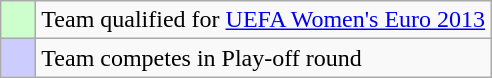<table class="wikitable">
<tr>
<td style="background:#cfc;">    </td>
<td>Team qualified for <a href='#'>UEFA Women's Euro 2013</a></td>
</tr>
<tr>
<td style="background:#ccf;">    </td>
<td>Team competes in Play-off round</td>
</tr>
</table>
